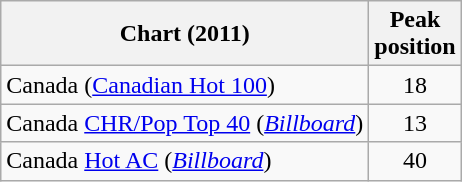<table class="wikitable sortable">
<tr>
<th scope="col">Chart (2011)</th>
<th scope="col">Peak<br>position</th>
</tr>
<tr>
<td align="left">Canada (<a href='#'>Canadian Hot 100</a>)</td>
<td align="center">18</td>
</tr>
<tr>
<td>Canada <a href='#'>CHR/Pop Top 40</a> (<em><a href='#'>Billboard</a></em>)</td>
<td align="center">13</td>
</tr>
<tr>
<td>Canada <a href='#'>Hot AC</a> (<em><a href='#'>Billboard</a></em>)</td>
<td align="center">40</td>
</tr>
</table>
